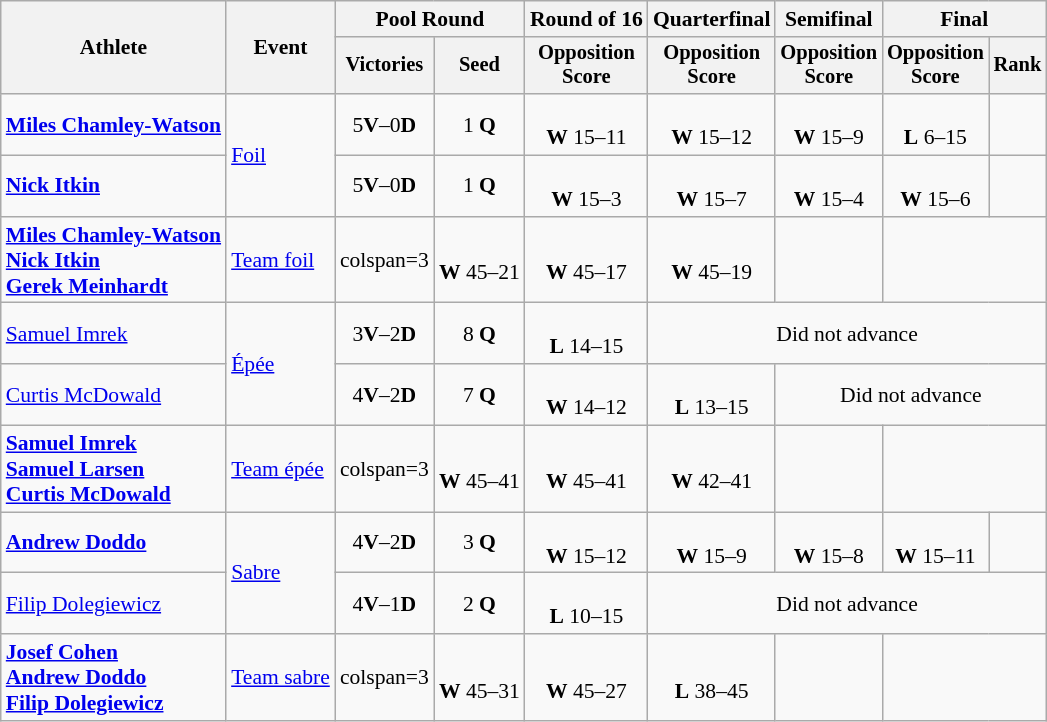<table class=wikitable style=font-size:90%;text-align:center>
<tr>
<th rowspan=2>Athlete</th>
<th rowspan=2>Event</th>
<th colspan=2>Pool Round</th>
<th>Round of 16</th>
<th>Quarterfinal</th>
<th>Semifinal</th>
<th colspan=2>Final</th>
</tr>
<tr style=font-size:95%>
<th>Victories</th>
<th>Seed</th>
<th>Opposition<br>Score</th>
<th>Opposition<br>Score</th>
<th>Opposition<br>Score</th>
<th>Opposition<br>Score</th>
<th>Rank</th>
</tr>
<tr>
<td align=left><strong><a href='#'>Miles Chamley-Watson</a></strong></td>
<td align=left rowspan=2><a href='#'>Foil</a></td>
<td>5<strong>V</strong>–0<strong>D</strong></td>
<td>1 <strong>Q</strong></td>
<td><br><strong>W</strong> 15–11</td>
<td><br><strong>W</strong> 15–12</td>
<td><br><strong>W</strong> 15–9</td>
<td><br><strong>L</strong> 6–15</td>
<td></td>
</tr>
<tr>
<td align=left><strong><a href='#'>Nick Itkin</a></strong></td>
<td>5<strong>V</strong>–0<strong>D</strong></td>
<td>1 <strong>Q</strong></td>
<td><br><strong>W</strong> 15–3</td>
<td><br><strong>W</strong> 15–7</td>
<td><br><strong>W</strong> 15–4</td>
<td><br><strong>W</strong> 15–6</td>
<td></td>
</tr>
<tr>
<td align=left><strong><a href='#'>Miles Chamley-Watson</a><br><a href='#'>Nick Itkin</a><br><a href='#'>Gerek Meinhardt</a></strong></td>
<td align=left><a href='#'>Team foil</a></td>
<td>colspan=3 </td>
<td><br><strong>W</strong> 45–21</td>
<td><br><strong>W</strong> 45–17</td>
<td><br><strong>W</strong> 45–19</td>
<td></td>
</tr>
<tr>
<td align=left><a href='#'>Samuel Imrek</a></td>
<td align=left rowspan=2><a href='#'>Épée</a></td>
<td>3<strong>V</strong>–2<strong>D</strong></td>
<td>8 <strong>Q</strong></td>
<td><br><strong>L</strong> 14–15</td>
<td colspan=4>Did not advance</td>
</tr>
<tr>
<td align=left><a href='#'>Curtis McDowald</a></td>
<td>4<strong>V</strong>–2<strong>D</strong></td>
<td>7 <strong>Q</strong></td>
<td><br><strong>W</strong> 14–12</td>
<td><br><strong>L</strong> 13–15</td>
<td colspan=3>Did not advance</td>
</tr>
<tr>
<td align=left><strong><a href='#'>Samuel Imrek</a><br><a href='#'>Samuel Larsen</a><br><a href='#'>Curtis McDowald</a></strong></td>
<td align=left><a href='#'>Team épée</a></td>
<td>colspan=3 </td>
<td><br><strong>W</strong> 45–41</td>
<td><br><strong>W</strong> 45–41</td>
<td><br><strong>W</strong> 42–41</td>
<td></td>
</tr>
<tr>
<td align=left><strong><a href='#'>Andrew Doddo</a></strong></td>
<td align=left rowspan=2><a href='#'>Sabre</a></td>
<td>4<strong>V</strong>–2<strong>D</strong></td>
<td>3 <strong>Q</strong></td>
<td><br><strong>W</strong> 15–12</td>
<td><br><strong>W</strong> 15–9</td>
<td><br><strong>W</strong> 15–8</td>
<td><br><strong>W</strong> 15–11</td>
<td></td>
</tr>
<tr>
<td align=left><a href='#'>Filip Dolegiewicz</a></td>
<td>4<strong>V</strong>–1<strong>D</strong></td>
<td>2 <strong>Q</strong></td>
<td><br><strong>L</strong> 10–15</td>
<td colspan=4>Did not advance</td>
</tr>
<tr>
<td align=left><strong><a href='#'>Josef Cohen</a><br><a href='#'>Andrew Doddo</a><br><a href='#'>Filip Dolegiewicz</a></strong></td>
<td align=left><a href='#'>Team sabre</a></td>
<td>colspan=3 </td>
<td><br><strong>W</strong> 45–31</td>
<td><br><strong>W</strong> 45–27</td>
<td><br><strong>L</strong> 38–45</td>
<td></td>
</tr>
</table>
